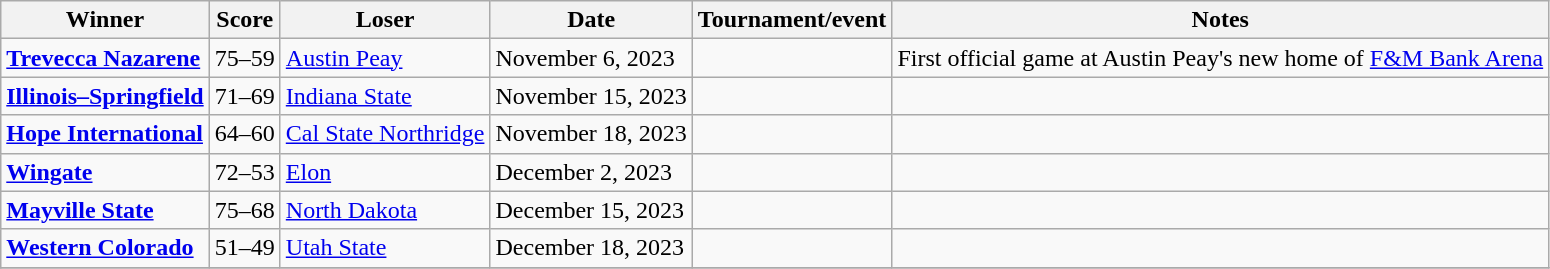<table class="wikitable sortable wikitable" sortable>
<tr>
<th>Winner</th>
<th>Score</th>
<th>Loser</th>
<th>Date</th>
<th>Tournament/event</th>
<th class=unsortable>Notes</th>
</tr>
<tr>
<td><strong><a href='#'>Trevecca Nazarene</a></strong> </td>
<td>75–59</td>
<td><a href='#'>Austin Peay</a></td>
<td>November 6, 2023</td>
<td></td>
<td>First official game at Austin Peay's new home of <a href='#'>F&M Bank Arena</a></td>
</tr>
<tr>
<td><strong><a href='#'>Illinois–Springfield</a></strong> </td>
<td>71–69</td>
<td><a href='#'>Indiana State</a></td>
<td>November 15, 2023</td>
<td></td>
<td></td>
</tr>
<tr>
<td><strong><a href='#'>Hope International</a></strong> </td>
<td>64–60</td>
<td><a href='#'>Cal State Northridge</a></td>
<td>November 18, 2023</td>
<td></td>
<td></td>
</tr>
<tr>
<td><strong><a href='#'>Wingate</a></strong> </td>
<td>72–53</td>
<td><a href='#'>Elon</a></td>
<td>December 2, 2023</td>
<td></td>
<td></td>
</tr>
<tr>
<td><strong><a href='#'>Mayville State</a></strong> </td>
<td>75–68</td>
<td><a href='#'>North Dakota</a></td>
<td>December 15, 2023</td>
<td></td>
<td></td>
</tr>
<tr>
<td><strong><a href='#'>Western Colorado</a></strong> </td>
<td>51–49</td>
<td><a href='#'>Utah State</a></td>
<td>December 18, 2023</td>
<td></td>
<td></td>
</tr>
<tr>
</tr>
</table>
